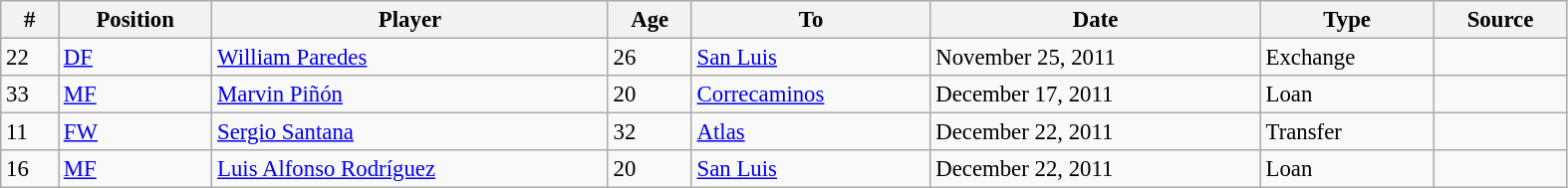<table class="wikitable sortable" style="width:83%; text-align:center; font-size:95%; text-align:left;">
<tr>
<th><strong>#</strong></th>
<th><strong>Position</strong></th>
<th><strong>Player</strong></th>
<th><strong>Age</strong></th>
<th><strong>To</strong></th>
<th><strong>Date</strong></th>
<th><strong>Type</strong></th>
<th><strong>Source</strong></th>
</tr>
<tr>
<td>22</td>
<td><a href='#'>DF</a></td>
<td> <a href='#'>William Paredes</a></td>
<td>26</td>
<td> <a href='#'>San Luis</a></td>
<td>November 25, 2011</td>
<td>Exchange</td>
<td></td>
</tr>
<tr>
<td>33</td>
<td><a href='#'>MF</a></td>
<td> <a href='#'>Marvin Piñón</a></td>
<td>20</td>
<td> <a href='#'>Correcaminos</a></td>
<td>December 17, 2011</td>
<td>Loan</td>
<td></td>
</tr>
<tr>
<td>11</td>
<td><a href='#'>FW</a></td>
<td> <a href='#'>Sergio Santana</a></td>
<td>32</td>
<td> <a href='#'>Atlas</a></td>
<td>December 22, 2011</td>
<td>Transfer</td>
<td></td>
</tr>
<tr>
<td>16</td>
<td><a href='#'>MF</a></td>
<td> <a href='#'>Luis Alfonso Rodríguez</a></td>
<td>20</td>
<td> <a href='#'>San Luis</a></td>
<td>December 22, 2011</td>
<td>Loan</td>
<td></td>
</tr>
</table>
